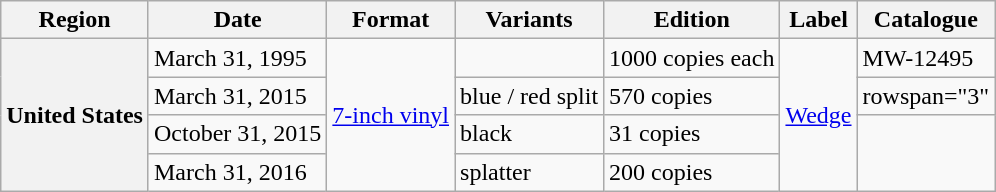<table class="wikitable plainrowheaders">
<tr>
<th scope="col">Region</th>
<th scope="col">Date</th>
<th scope="col">Format</th>
<th scope="col">Variants</th>
<th scope="col">Edition</th>
<th scope="col">Label</th>
<th scope="col">Catalogue</th>
</tr>
<tr>
<th rowspan="4" scope="row">United States</th>
<td>March 31, 1995</td>
<td rowspan="4"><a href='#'>7-inch vinyl</a></td>
<td></td>
<td>1000 copies each</td>
<td rowspan="4"><a href='#'>Wedge</a></td>
<td>MW-12495</td>
</tr>
<tr>
<td>March 31, 2015</td>
<td>blue / red split</td>
<td>570 copies</td>
<td>rowspan="3" </td>
</tr>
<tr>
<td>October 31, 2015</td>
<td>black</td>
<td>31 copies</td>
</tr>
<tr>
<td>March 31, 2016</td>
<td>splatter</td>
<td>200 copies</td>
</tr>
</table>
